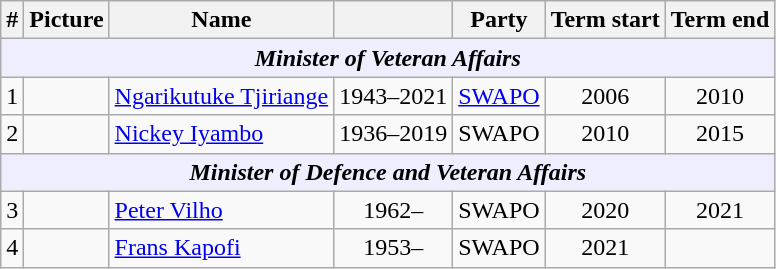<table class="wikitable" style="text-align:center;">
<tr>
<th>#</th>
<th>Picture</th>
<th>Name</th>
<th></th>
<th>Party</th>
<th>Term start</th>
<th>Term end</th>
</tr>
<tr>
<th style="background:#EEEEFF" align="center" colspan="7"><em>Minister of Veteran Affairs</em></th>
</tr>
<tr>
<td>1</td>
<td></td>
<td style="text-align:left;"><a href='#'>Ngarikutuke Tjiriange</a></td>
<td>1943–2021</td>
<td><a href='#'>SWAPO</a></td>
<td>2006</td>
<td>2010</td>
</tr>
<tr>
<td>2</td>
<td></td>
<td style="text-align:left;"><a href='#'>Nickey Iyambo</a></td>
<td>1936–2019</td>
<td>SWAPO</td>
<td>2010</td>
<td>2015</td>
</tr>
<tr>
<th style="background:#EEEEFF" align="center" colspan="7"><em>Minister of Defence and Veteran Affairs</em></th>
</tr>
<tr>
<td>3</td>
<td></td>
<td style="text-align:left;"><a href='#'>Peter Vilho</a></td>
<td>1962–</td>
<td>SWAPO</td>
<td>2020</td>
<td>2021</td>
</tr>
<tr>
<td>4</td>
<td></td>
<td style="text-align:left;"><a href='#'>Frans Kapofi</a></td>
<td>1953–</td>
<td>SWAPO</td>
<td>2021</td>
<td></td>
</tr>
</table>
